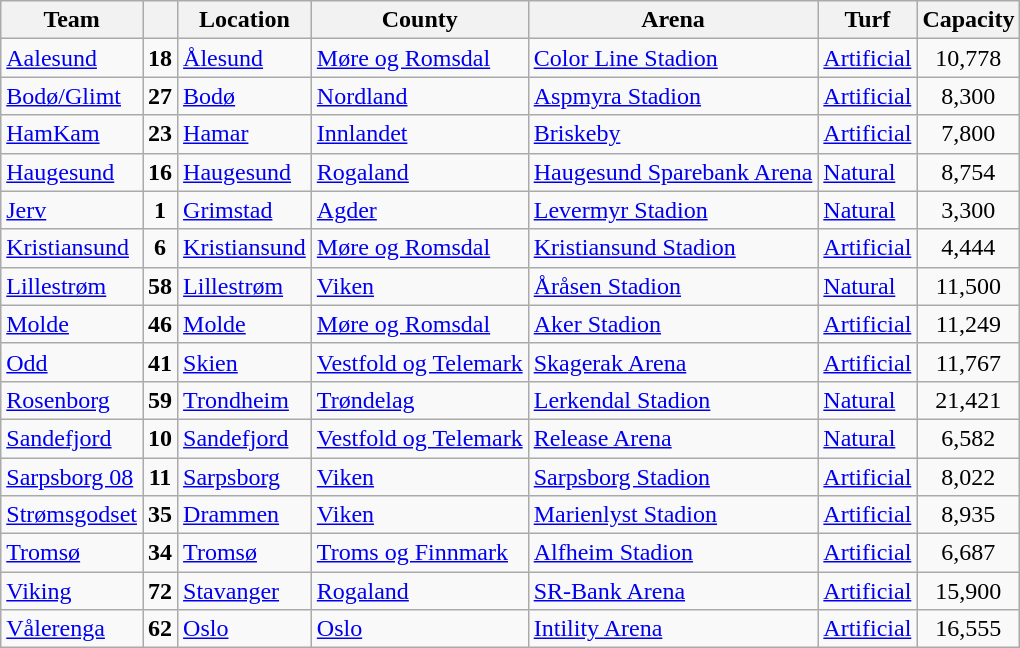<table class="wikitable sortable" border="1">
<tr>
<th>Team</th>
<th></th>
<th>Location</th>
<th>County</th>
<th>Arena</th>
<th>Turf</th>
<th>Capacity</th>
</tr>
<tr>
<td><a href='#'>Aalesund</a></td>
<td align="center"><strong>18</strong></td>
<td><a href='#'>Ålesund</a></td>
<td><a href='#'>Møre og Romsdal</a></td>
<td><a href='#'>Color Line Stadion</a></td>
<td><a href='#'>Artificial</a></td>
<td align="center">10,778</td>
</tr>
<tr>
<td><a href='#'>Bodø/Glimt</a></td>
<td align="center"><strong>27</strong></td>
<td><a href='#'>Bodø</a></td>
<td><a href='#'>Nordland</a></td>
<td><a href='#'>Aspmyra Stadion</a></td>
<td><a href='#'>Artificial</a></td>
<td align="center">8,300</td>
</tr>
<tr>
<td><a href='#'>HamKam</a></td>
<td align="center"><strong>23</strong></td>
<td><a href='#'>Hamar</a></td>
<td><a href='#'>Innlandet</a></td>
<td><a href='#'>Briskeby</a></td>
<td><a href='#'>Artificial</a></td>
<td align="center">7,800</td>
</tr>
<tr>
<td><a href='#'>Haugesund</a></td>
<td align="center"><strong>16</strong></td>
<td><a href='#'>Haugesund</a></td>
<td><a href='#'>Rogaland</a></td>
<td><a href='#'>Haugesund Sparebank Arena</a></td>
<td><a href='#'>Natural</a></td>
<td align="center">8,754</td>
</tr>
<tr>
<td><a href='#'>Jerv</a></td>
<td align="center"><strong>1</strong></td>
<td><a href='#'>Grimstad</a></td>
<td><a href='#'>Agder</a></td>
<td><a href='#'>Levermyr Stadion</a></td>
<td><a href='#'>Natural</a></td>
<td align="center">3,300</td>
</tr>
<tr>
<td><a href='#'>Kristiansund</a></td>
<td align="center"><strong>6</strong></td>
<td><a href='#'>Kristiansund</a></td>
<td><a href='#'>Møre og Romsdal</a></td>
<td><a href='#'>Kristiansund Stadion</a></td>
<td><a href='#'>Artificial</a></td>
<td align="center">4,444</td>
</tr>
<tr>
<td><a href='#'>Lillestrøm</a></td>
<td align="center"><strong>58</strong></td>
<td><a href='#'>Lillestrøm</a></td>
<td><a href='#'>Viken</a></td>
<td><a href='#'>Åråsen Stadion</a></td>
<td><a href='#'>Natural</a></td>
<td align="center">11,500</td>
</tr>
<tr>
<td><a href='#'>Molde</a></td>
<td align="center"><strong>46</strong></td>
<td><a href='#'>Molde</a></td>
<td><a href='#'>Møre og Romsdal</a></td>
<td><a href='#'>Aker Stadion</a></td>
<td><a href='#'>Artificial</a></td>
<td align="center">11,249</td>
</tr>
<tr>
<td><a href='#'>Odd</a></td>
<td align="center"><strong>41</strong></td>
<td><a href='#'>Skien</a></td>
<td><a href='#'>Vestfold og Telemark</a></td>
<td><a href='#'>Skagerak Arena</a></td>
<td><a href='#'>Artificial</a></td>
<td align="center">11,767</td>
</tr>
<tr>
<td><a href='#'>Rosenborg</a></td>
<td align="center"><strong>59</strong></td>
<td><a href='#'>Trondheim</a></td>
<td><a href='#'>Trøndelag</a></td>
<td><a href='#'>Lerkendal Stadion</a></td>
<td><a href='#'>Natural</a></td>
<td align="center">21,421</td>
</tr>
<tr>
<td><a href='#'>Sandefjord</a></td>
<td align="center"><strong>10</strong></td>
<td><a href='#'>Sandefjord</a></td>
<td><a href='#'>Vestfold og Telemark</a></td>
<td><a href='#'>Release Arena</a></td>
<td><a href='#'>Natural</a></td>
<td align="center">6,582</td>
</tr>
<tr>
<td><a href='#'>Sarpsborg 08</a></td>
<td align="center"><strong>11</strong></td>
<td><a href='#'>Sarpsborg</a></td>
<td><a href='#'>Viken</a></td>
<td><a href='#'>Sarpsborg Stadion</a></td>
<td><a href='#'>Artificial</a></td>
<td align="center">8,022</td>
</tr>
<tr>
<td><a href='#'>Strømsgodset</a></td>
<td align="center"><strong>35</strong></td>
<td><a href='#'>Drammen</a></td>
<td><a href='#'>Viken</a></td>
<td><a href='#'>Marienlyst Stadion</a></td>
<td><a href='#'>Artificial</a></td>
<td align="center">8,935</td>
</tr>
<tr>
<td><a href='#'>Tromsø</a></td>
<td align="center"><strong>34</strong></td>
<td><a href='#'>Tromsø</a></td>
<td><a href='#'>Troms og Finnmark</a></td>
<td><a href='#'>Alfheim Stadion</a></td>
<td><a href='#'>Artificial</a></td>
<td align="center">6,687</td>
</tr>
<tr>
<td><a href='#'>Viking</a></td>
<td align="center"><strong>72</strong></td>
<td><a href='#'>Stavanger</a></td>
<td><a href='#'>Rogaland</a></td>
<td><a href='#'>SR-Bank Arena</a></td>
<td><a href='#'>Artificial</a></td>
<td align="center">15,900</td>
</tr>
<tr>
<td><a href='#'>Vålerenga</a></td>
<td align="center"><strong>62</strong></td>
<td><a href='#'>Oslo</a></td>
<td><a href='#'>Oslo</a></td>
<td><a href='#'>Intility Arena</a></td>
<td><a href='#'>Artificial</a></td>
<td align="center">16,555</td>
</tr>
</table>
